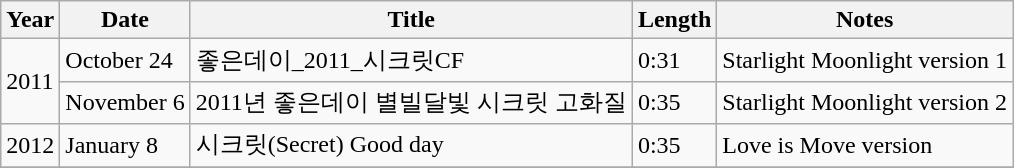<table class="wikitable plainrowheaders">
<tr>
<th>Year</th>
<th>Date</th>
<th>Title</th>
<th>Length</th>
<th>Notes</th>
</tr>
<tr>
<td rowspan="2">2011</td>
<td>October 24</td>
<td>좋은데이_2011_시크릿CF</td>
<td>0:31</td>
<td>Starlight Moonlight version 1</td>
</tr>
<tr>
<td>November 6</td>
<td>2011년 좋은데이 별빌달빛 시크릿 고화질</td>
<td>0:35</td>
<td>Starlight Moonlight version 2</td>
</tr>
<tr>
<td>2012</td>
<td>January 8</td>
<td>시크릿(Secret) Good day</td>
<td>0:35</td>
<td>Love is Move version</td>
</tr>
<tr>
</tr>
</table>
